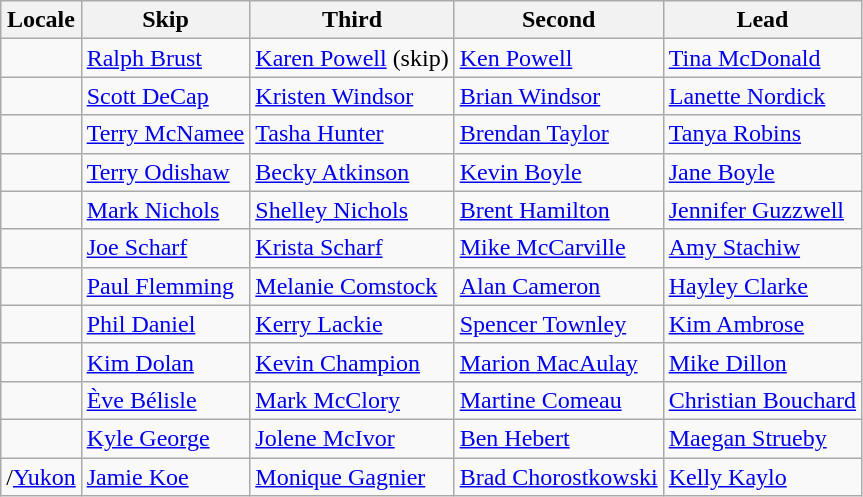<table class="wikitable">
<tr>
<th>Locale</th>
<th>Skip</th>
<th>Third</th>
<th>Second</th>
<th>Lead</th>
</tr>
<tr>
<td></td>
<td><a href='#'>Ralph Brust</a></td>
<td><a href='#'>Karen Powell</a> (skip)</td>
<td><a href='#'>Ken Powell</a></td>
<td><a href='#'>Tina McDonald</a></td>
</tr>
<tr>
<td></td>
<td><a href='#'>Scott DeCap</a></td>
<td><a href='#'>Kristen Windsor</a></td>
<td><a href='#'>Brian Windsor</a></td>
<td><a href='#'>Lanette Nordick</a></td>
</tr>
<tr>
<td></td>
<td><a href='#'>Terry McNamee</a></td>
<td><a href='#'>Tasha Hunter</a></td>
<td><a href='#'>Brendan Taylor</a></td>
<td><a href='#'>Tanya Robins</a></td>
</tr>
<tr>
<td></td>
<td><a href='#'>Terry Odishaw</a></td>
<td><a href='#'>Becky Atkinson</a></td>
<td><a href='#'>Kevin Boyle</a></td>
<td><a href='#'>Jane Boyle</a></td>
</tr>
<tr>
<td></td>
<td><a href='#'>Mark Nichols</a></td>
<td><a href='#'>Shelley Nichols</a></td>
<td><a href='#'>Brent Hamilton</a></td>
<td><a href='#'>Jennifer Guzzwell</a></td>
</tr>
<tr>
<td></td>
<td><a href='#'>Joe Scharf</a></td>
<td><a href='#'>Krista Scharf</a></td>
<td><a href='#'>Mike McCarville</a></td>
<td><a href='#'>Amy Stachiw</a></td>
</tr>
<tr>
<td></td>
<td><a href='#'>Paul Flemming</a></td>
<td><a href='#'>Melanie Comstock</a></td>
<td><a href='#'>Alan Cameron</a></td>
<td><a href='#'>Hayley Clarke</a></td>
</tr>
<tr>
<td></td>
<td><a href='#'>Phil Daniel</a></td>
<td><a href='#'>Kerry Lackie</a></td>
<td><a href='#'>Spencer Townley</a></td>
<td><a href='#'>Kim Ambrose</a></td>
</tr>
<tr>
<td></td>
<td><a href='#'>Kim Dolan</a></td>
<td><a href='#'>Kevin Champion</a></td>
<td><a href='#'>Marion MacAulay</a></td>
<td><a href='#'>Mike Dillon</a></td>
</tr>
<tr>
<td></td>
<td><a href='#'>Ève Bélisle</a></td>
<td><a href='#'>Mark McClory</a></td>
<td><a href='#'>Martine Comeau</a></td>
<td><a href='#'>Christian Bouchard</a></td>
</tr>
<tr>
<td></td>
<td><a href='#'>Kyle George</a></td>
<td><a href='#'>Jolene McIvor</a></td>
<td><a href='#'>Ben Hebert</a></td>
<td><a href='#'>Maegan Strueby</a></td>
</tr>
<tr>
<td>/<a href='#'>Yukon</a></td>
<td><a href='#'>Jamie Koe</a></td>
<td><a href='#'>Monique Gagnier</a></td>
<td><a href='#'>Brad Chorostkowski</a></td>
<td><a href='#'>Kelly Kaylo</a></td>
</tr>
</table>
